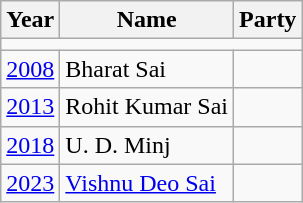<table class="wikitable">
<tr>
<th>Year</th>
<th>Name</th>
<th colspan="2">Party</th>
</tr>
<tr>
<td colspan="4"></td>
</tr>
<tr>
<td><a href='#'>2008</a></td>
<td>Bharat Sai</td>
<td></td>
</tr>
<tr>
<td><a href='#'>2013</a></td>
<td>Rohit Kumar Sai</td>
</tr>
<tr>
<td><a href='#'>2018</a></td>
<td>U. D. Minj</td>
<td></td>
</tr>
<tr>
<td><a href='#'>2023</a></td>
<td><a href='#'>Vishnu Deo Sai</a></td>
<td></td>
</tr>
</table>
